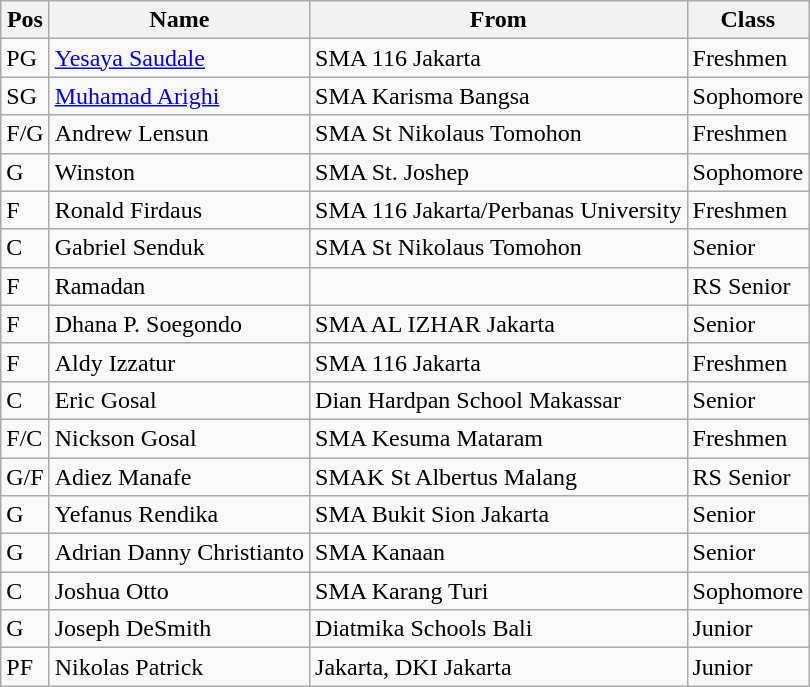<table class="wikitable sortable">
<tr>
<th>Pos</th>
<th>Name</th>
<th>From</th>
<th>Class</th>
</tr>
<tr>
<td>PG</td>
<td><a href='#'>Yesaya Saudale</a></td>
<td>SMA 116 Jakarta</td>
<td>Freshmen</td>
</tr>
<tr>
<td>SG</td>
<td><a href='#'>Muhamad Arighi</a></td>
<td>SMA Karisma Bangsa</td>
<td>Sophomore</td>
</tr>
<tr>
<td>F/G</td>
<td>Andrew Lensun</td>
<td>SMA St Nikolaus Tomohon</td>
<td>Freshmen</td>
</tr>
<tr>
<td>G</td>
<td>Winston</td>
<td>SMA St. Joshep</td>
<td>Sophomore</td>
</tr>
<tr>
<td>F</td>
<td>Ronald Firdaus</td>
<td>SMA 116 Jakarta/Perbanas University</td>
<td>Freshmen</td>
</tr>
<tr>
<td>C</td>
<td>Gabriel Senduk</td>
<td>SMA St Nikolaus Tomohon</td>
<td>Senior</td>
</tr>
<tr>
<td>F</td>
<td>Ramadan</td>
<td></td>
<td>RS Senior</td>
</tr>
<tr>
<td>F</td>
<td>Dhana P. Soegondo</td>
<td>SMA AL IZHAR Jakarta</td>
<td>Senior</td>
</tr>
<tr>
<td>F</td>
<td>Aldy Izzatur</td>
<td>SMA 116 Jakarta</td>
<td>Freshmen</td>
</tr>
<tr>
<td>C</td>
<td>Eric Gosal</td>
<td>Dian Hardpan School Makassar</td>
<td>Senior</td>
</tr>
<tr>
<td>F/C</td>
<td>Nickson Gosal</td>
<td>SMA Kesuma Mataram</td>
<td>Freshmen</td>
</tr>
<tr>
<td>G/F</td>
<td>Adiez Manafe</td>
<td>SMAK St Albertus Malang</td>
<td>RS Senior</td>
</tr>
<tr>
<td>G</td>
<td>Yefanus Rendika</td>
<td>SMA Bukit Sion Jakarta</td>
<td>Senior</td>
</tr>
<tr>
<td>G</td>
<td>Adrian Danny Christianto</td>
<td>SMA Kanaan</td>
<td>Senior</td>
</tr>
<tr>
<td>C</td>
<td>Joshua Otto</td>
<td>SMA Karang Turi</td>
<td>Sophomore</td>
</tr>
<tr>
<td>G</td>
<td>Joseph DeSmith</td>
<td>Diatmika Schools Bali</td>
<td>Junior</td>
</tr>
<tr>
<td>PF</td>
<td>Nikolas Patrick</td>
<td>Jakarta, DKI Jakarta</td>
<td>Junior</td>
</tr>
</table>
